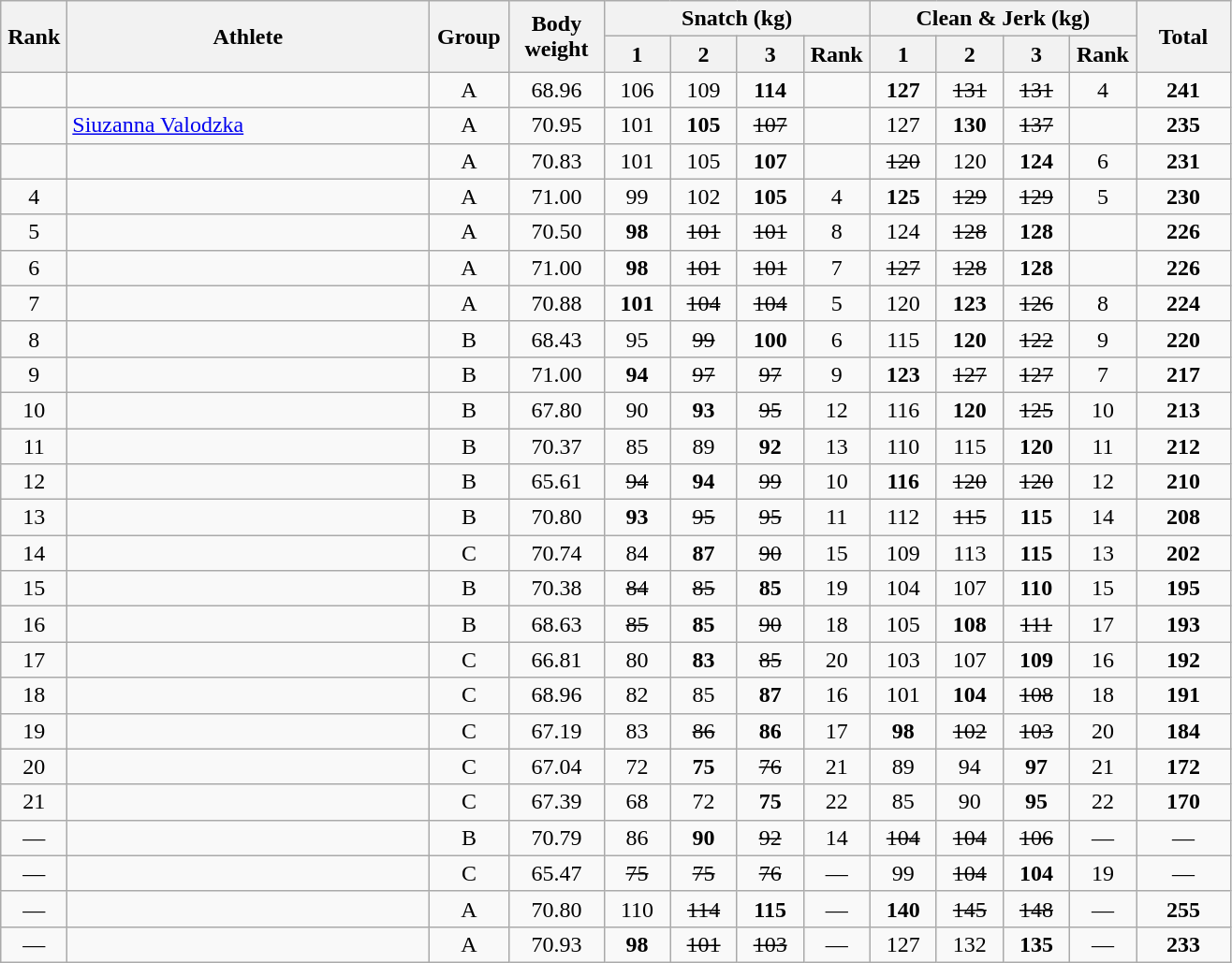<table class = "wikitable" style="text-align:center;">
<tr>
<th rowspan=2 width=40>Rank</th>
<th rowspan=2 width=250>Athlete</th>
<th rowspan=2 width=50>Group</th>
<th rowspan=2 width=60>Body weight</th>
<th colspan=4>Snatch (kg)</th>
<th colspan=4>Clean & Jerk (kg)</th>
<th rowspan=2 width=60>Total</th>
</tr>
<tr>
<th width=40>1</th>
<th width=40>2</th>
<th width=40>3</th>
<th width=40>Rank</th>
<th width=40>1</th>
<th width=40>2</th>
<th width=40>3</th>
<th width=40>Rank</th>
</tr>
<tr>
<td></td>
<td align=left></td>
<td>A</td>
<td>68.96</td>
<td>106</td>
<td>109</td>
<td><strong>114</strong></td>
<td></td>
<td><strong>127</strong></td>
<td><s>131</s></td>
<td><s>131</s></td>
<td>4</td>
<td><strong>241</strong></td>
</tr>
<tr>
<td></td>
<td align=left> <a href='#'>Siuzanna Valodzka</a> </td>
<td>A</td>
<td>70.95</td>
<td>101</td>
<td><strong>105</strong></td>
<td><s>107</s></td>
<td></td>
<td>127</td>
<td><strong>130</strong></td>
<td><s>137</s></td>
<td></td>
<td><strong>235</strong></td>
</tr>
<tr>
<td></td>
<td align=left></td>
<td>A</td>
<td>70.83</td>
<td>101</td>
<td>105</td>
<td><strong>107</strong></td>
<td></td>
<td><s>120</s></td>
<td>120</td>
<td><strong>124</strong></td>
<td>6</td>
<td><strong>231</strong></td>
</tr>
<tr>
<td>4</td>
<td align=left></td>
<td>A</td>
<td>71.00</td>
<td>99</td>
<td>102</td>
<td><strong>105</strong></td>
<td>4</td>
<td><strong>125</strong></td>
<td><s>129</s></td>
<td><s>129</s></td>
<td>5</td>
<td><strong>230</strong></td>
</tr>
<tr>
<td>5</td>
<td align=left></td>
<td>A</td>
<td>70.50</td>
<td><strong>98</strong></td>
<td><s>101</s></td>
<td><s>101</s></td>
<td>8</td>
<td>124</td>
<td><s>128</s></td>
<td><strong>128</strong></td>
<td></td>
<td><strong>226</strong></td>
</tr>
<tr>
<td>6</td>
<td align=left></td>
<td>A</td>
<td>71.00</td>
<td><strong>98</strong></td>
<td><s>101</s></td>
<td><s>101</s></td>
<td>7</td>
<td><s>127</s></td>
<td><s>128</s></td>
<td><strong>128</strong></td>
<td></td>
<td><strong>226</strong></td>
</tr>
<tr>
<td>7</td>
<td align=left></td>
<td>A</td>
<td>70.88</td>
<td><strong>101</strong></td>
<td><s>104</s></td>
<td><s>104</s></td>
<td>5</td>
<td>120</td>
<td><strong>123</strong></td>
<td><s>126</s></td>
<td>8</td>
<td><strong>224</strong></td>
</tr>
<tr>
<td>8</td>
<td align=left></td>
<td>B</td>
<td>68.43</td>
<td>95</td>
<td><s>99</s></td>
<td><strong>100</strong></td>
<td>6</td>
<td>115</td>
<td><strong>120</strong></td>
<td><s>122</s></td>
<td>9</td>
<td><strong>220</strong></td>
</tr>
<tr>
<td>9</td>
<td align=left></td>
<td>B</td>
<td>71.00</td>
<td><strong>94</strong></td>
<td><s>97</s></td>
<td><s>97</s></td>
<td>9</td>
<td><strong>123</strong></td>
<td><s>127</s></td>
<td><s>127</s></td>
<td>7</td>
<td><strong>217</strong></td>
</tr>
<tr>
<td>10</td>
<td align=left></td>
<td>B</td>
<td>67.80</td>
<td>90</td>
<td><strong>93</strong></td>
<td><s>95</s></td>
<td>12</td>
<td>116</td>
<td><strong>120</strong></td>
<td><s>125</s></td>
<td>10</td>
<td><strong>213</strong></td>
</tr>
<tr>
<td>11</td>
<td align=left></td>
<td>B</td>
<td>70.37</td>
<td>85</td>
<td>89</td>
<td><strong>92</strong></td>
<td>13</td>
<td>110</td>
<td>115</td>
<td><strong>120</strong></td>
<td>11</td>
<td><strong>212</strong></td>
</tr>
<tr>
<td>12</td>
<td align=left></td>
<td>B</td>
<td>65.61</td>
<td><s>94</s></td>
<td><strong>94</strong></td>
<td><s>99</s></td>
<td>10</td>
<td><strong>116</strong></td>
<td><s>120</s></td>
<td><s>120</s></td>
<td>12</td>
<td><strong>210</strong></td>
</tr>
<tr>
<td>13</td>
<td align=left></td>
<td>B</td>
<td>70.80</td>
<td><strong>93</strong></td>
<td><s>95</s></td>
<td><s>95</s></td>
<td>11</td>
<td>112</td>
<td><s>115</s></td>
<td><strong>115</strong></td>
<td>14</td>
<td><strong>208</strong></td>
</tr>
<tr>
<td>14</td>
<td align=left></td>
<td>C</td>
<td>70.74</td>
<td>84</td>
<td><strong>87</strong></td>
<td><s>90</s></td>
<td>15</td>
<td>109</td>
<td>113</td>
<td><strong>115</strong></td>
<td>13</td>
<td><strong>202</strong></td>
</tr>
<tr>
<td>15</td>
<td align=left></td>
<td>B</td>
<td>70.38</td>
<td><s>84</s></td>
<td><s>85</s></td>
<td><strong>85</strong></td>
<td>19</td>
<td>104</td>
<td>107</td>
<td><strong>110</strong></td>
<td>15</td>
<td><strong>195</strong></td>
</tr>
<tr>
<td>16</td>
<td align=left></td>
<td>B</td>
<td>68.63</td>
<td><s>85</s></td>
<td><strong>85</strong></td>
<td><s>90</s></td>
<td>18</td>
<td>105</td>
<td><strong>108</strong></td>
<td><s>111</s></td>
<td>17</td>
<td><strong>193</strong></td>
</tr>
<tr>
<td>17</td>
<td align=left></td>
<td>C</td>
<td>66.81</td>
<td>80</td>
<td><strong>83</strong></td>
<td><s>85</s></td>
<td>20</td>
<td>103</td>
<td>107</td>
<td><strong>109</strong></td>
<td>16</td>
<td><strong>192</strong></td>
</tr>
<tr>
<td>18</td>
<td align=left></td>
<td>C</td>
<td>68.96</td>
<td>82</td>
<td>85</td>
<td><strong>87</strong></td>
<td>16</td>
<td>101</td>
<td><strong>104</strong></td>
<td><s>108</s></td>
<td>18</td>
<td><strong>191</strong></td>
</tr>
<tr>
<td>19</td>
<td align=left></td>
<td>C</td>
<td>67.19</td>
<td>83</td>
<td><s>86</s></td>
<td><strong>86</strong></td>
<td>17</td>
<td><strong>98</strong></td>
<td><s>102</s></td>
<td><s>103</s></td>
<td>20</td>
<td><strong>184</strong></td>
</tr>
<tr>
<td>20</td>
<td align=left></td>
<td>C</td>
<td>67.04</td>
<td>72</td>
<td><strong>75</strong></td>
<td><s>76</s></td>
<td>21</td>
<td>89</td>
<td>94</td>
<td><strong>97</strong></td>
<td>21</td>
<td><strong>172</strong></td>
</tr>
<tr>
<td>21</td>
<td align=left></td>
<td>C</td>
<td>67.39</td>
<td>68</td>
<td>72</td>
<td><strong>75</strong></td>
<td>22</td>
<td>85</td>
<td>90</td>
<td><strong>95</strong></td>
<td>22</td>
<td><strong>170</strong></td>
</tr>
<tr>
<td>—</td>
<td align=left></td>
<td>B</td>
<td>70.79</td>
<td>86</td>
<td><strong>90</strong></td>
<td><s>92</s></td>
<td>14</td>
<td><s>104</s></td>
<td><s>104</s></td>
<td><s>106</s></td>
<td>—</td>
<td>—</td>
</tr>
<tr>
<td>—</td>
<td align=left></td>
<td>C</td>
<td>65.47</td>
<td><s>75</s></td>
<td><s>75</s></td>
<td><s>76</s></td>
<td>—</td>
<td>99</td>
<td><s>104</s></td>
<td><strong>104</strong></td>
<td>19</td>
<td>—</td>
</tr>
<tr>
<td>—</td>
<td align=left></td>
<td>A</td>
<td>70.80</td>
<td>110</td>
<td><s>114</s></td>
<td><strong>115</strong></td>
<td>—</td>
<td><strong>140</strong></td>
<td><s>145</s></td>
<td><s>148</s></td>
<td>—</td>
<td><strong>255</strong></td>
</tr>
<tr>
<td>—</td>
<td align=left></td>
<td>A</td>
<td>70.93</td>
<td><strong>98</strong></td>
<td><s>101</s></td>
<td><s>103</s></td>
<td>—</td>
<td>127</td>
<td>132</td>
<td><strong>135</strong></td>
<td>—</td>
<td><strong>233</strong></td>
</tr>
</table>
